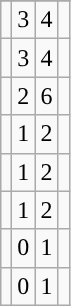<table class="wikitable">
<tr align=center>
</tr>
<tr align=center>
<td><a href='#'></a></td>
<td>3</td>
<td>4</td>
<td></td>
</tr>
<tr align=center>
<td><a href='#'></a></td>
<td>3</td>
<td>4</td>
<td></td>
</tr>
<tr align=center>
<td><a href='#'></a></td>
<td>2</td>
<td>6</td>
<td></td>
</tr>
<tr align=center>
<td><a href='#'></a></td>
<td>1</td>
<td>2</td>
<td></td>
</tr>
<tr align=center>
<td><a href='#'></a></td>
<td>1</td>
<td>2</td>
<td></td>
</tr>
<tr align=center>
<td><a href='#'></a></td>
<td>1</td>
<td>2</td>
<td></td>
</tr>
<tr align=center>
<td><a href='#'></a></td>
<td>0</td>
<td>1</td>
<td></td>
</tr>
<tr align=center>
<td><a href='#'></a></td>
<td>0</td>
<td>1</td>
<td></td>
</tr>
</table>
